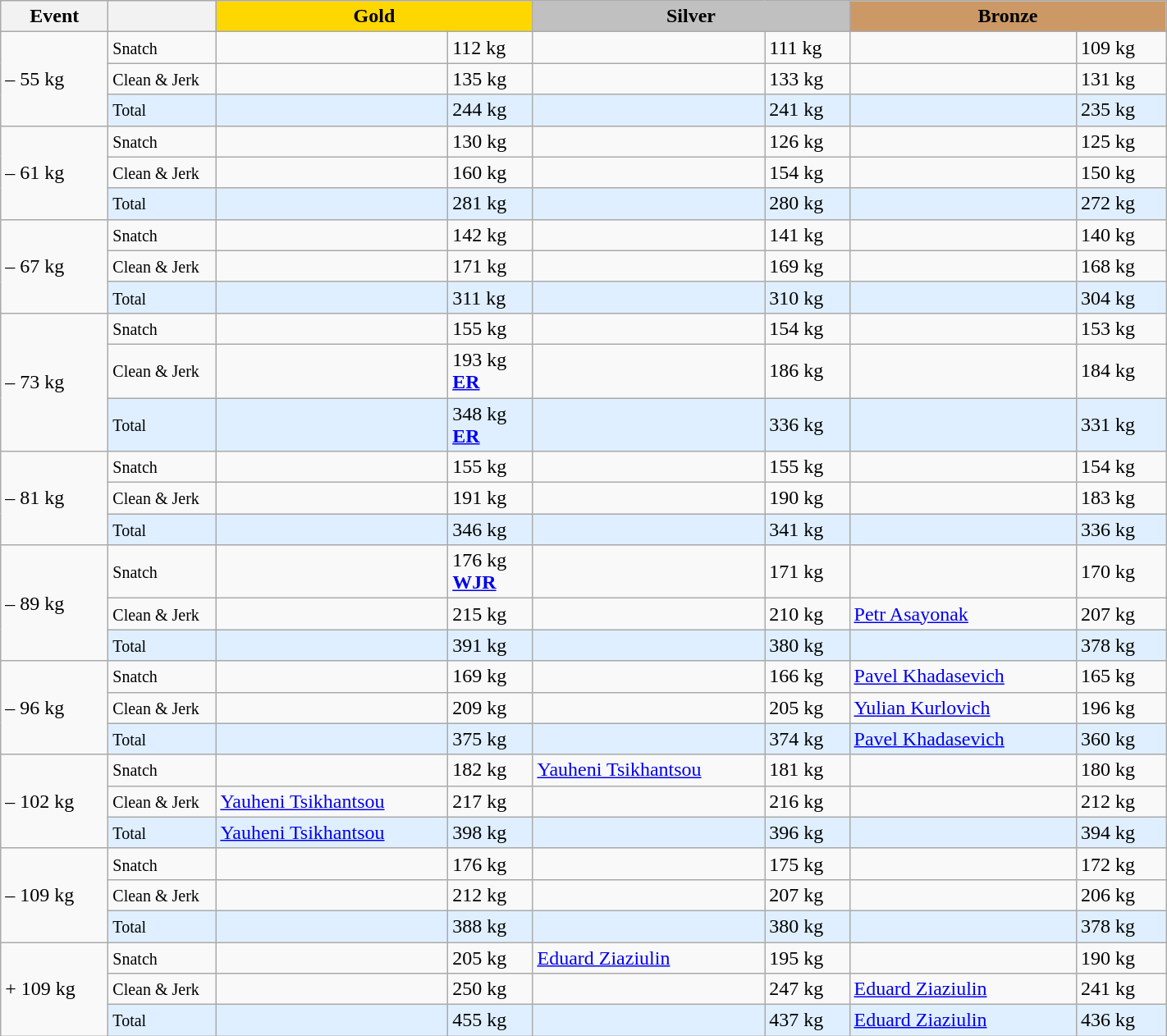<table class="wikitable">
<tr>
<th width=80>Event</th>
<th width=80></th>
<td bgcolor=gold align="center" colspan=2 width=250><strong>Gold</strong></td>
<td bgcolor=silver align="center" colspan=2 width=250><strong>Silver</strong></td>
<td bgcolor=#cc9966 colspan=2 align="center" width=250><strong>Bronze</strong></td>
</tr>
<tr>
<td rowspan=3>– 55 kg<br></td>
<td><small>Snatch</small></td>
<td></td>
<td>112 kg</td>
<td></td>
<td>111 kg</td>
<td></td>
<td>109 kg</td>
</tr>
<tr>
<td><small>Clean & Jerk</small></td>
<td></td>
<td>135 kg</td>
<td></td>
<td>133 kg</td>
<td></td>
<td>131 kg</td>
</tr>
<tr bgcolor=#dfefff>
<td><small>Total</small></td>
<td></td>
<td>244 kg</td>
<td></td>
<td>241 kg</td>
<td></td>
<td>235 kg</td>
</tr>
<tr>
<td rowspan=3>– 61 kg<br></td>
<td><small>Snatch</small></td>
<td></td>
<td>130 kg</td>
<td></td>
<td>126 kg</td>
<td></td>
<td>125 kg</td>
</tr>
<tr>
<td><small>Clean & Jerk</small></td>
<td></td>
<td>160 kg</td>
<td></td>
<td>154 kg</td>
<td></td>
<td>150 kg</td>
</tr>
<tr bgcolor=#dfefff>
<td><small>Total</small></td>
<td></td>
<td>281 kg</td>
<td></td>
<td>280 kg</td>
<td></td>
<td>272 kg</td>
</tr>
<tr>
<td rowspan=3>– 67 kg<br></td>
<td><small>Snatch</small></td>
<td></td>
<td>142 kg</td>
<td></td>
<td>141 kg</td>
<td></td>
<td>140 kg</td>
</tr>
<tr>
<td><small>Clean & Jerk</small></td>
<td></td>
<td>171 kg</td>
<td></td>
<td>169 kg</td>
<td></td>
<td>168 kg</td>
</tr>
<tr bgcolor=#dfefff>
<td><small>Total</small></td>
<td></td>
<td>311 kg</td>
<td></td>
<td>310 kg</td>
<td></td>
<td>304 kg</td>
</tr>
<tr>
<td rowspan=3>– 73 kg<br></td>
<td><small>Snatch</small></td>
<td></td>
<td>155 kg</td>
<td></td>
<td>154 kg</td>
<td></td>
<td>153 kg</td>
</tr>
<tr>
<td><small>Clean & Jerk</small></td>
<td></td>
<td>193 kg<br><strong><a href='#'>ER</a></strong></td>
<td></td>
<td>186 kg</td>
<td></td>
<td>184 kg</td>
</tr>
<tr bgcolor=#dfefff>
<td><small>Total</small></td>
<td></td>
<td>348 kg<br><strong><a href='#'>ER</a></strong></td>
<td></td>
<td>336 kg</td>
<td></td>
<td>331 kg</td>
</tr>
<tr>
<td rowspan=3>– 81 kg<br></td>
<td><small>Snatch</small></td>
<td></td>
<td>155 kg</td>
<td></td>
<td>155 kg</td>
<td></td>
<td>154 kg</td>
</tr>
<tr>
<td><small>Clean & Jerk</small></td>
<td></td>
<td>191 kg</td>
<td></td>
<td>190 kg</td>
<td></td>
<td>183 kg</td>
</tr>
<tr bgcolor=#dfefff>
<td><small>Total</small></td>
<td></td>
<td>346 kg</td>
<td></td>
<td>341 kg</td>
<td></td>
<td>336 kg</td>
</tr>
<tr>
<td rowspan=3>– 89 kg<br></td>
<td><small>Snatch</small></td>
<td></td>
<td>176 kg<br><strong><a href='#'>WJR</a></strong></td>
<td></td>
<td>171 kg</td>
<td></td>
<td>170 kg</td>
</tr>
<tr>
<td><small>Clean & Jerk</small></td>
<td></td>
<td>215 kg</td>
<td></td>
<td>210 kg</td>
<td> <a href='#'>Petr Asayonak</a> </td>
<td>207 kg</td>
</tr>
<tr bgcolor=#dfefff>
<td><small>Total</small></td>
<td></td>
<td>391 kg</td>
<td></td>
<td>380 kg</td>
<td></td>
<td>378 kg</td>
</tr>
<tr>
<td rowspan=3>– 96 kg<br></td>
<td><small>Snatch</small></td>
<td></td>
<td>169 kg</td>
<td></td>
<td>166 kg</td>
<td> <a href='#'>Pavel Khadasevich</a> </td>
<td>165 kg</td>
</tr>
<tr>
<td><small>Clean & Jerk</small></td>
<td></td>
<td>209 kg</td>
<td></td>
<td>205 kg</td>
<td> <a href='#'>Yulian Kurlovich</a> </td>
<td>196 kg</td>
</tr>
<tr bgcolor=#dfefff>
<td><small>Total</small></td>
<td></td>
<td>375 kg</td>
<td></td>
<td>374 kg</td>
<td> <a href='#'>Pavel Khadasevich</a> </td>
<td>360 kg</td>
</tr>
<tr>
<td rowspan=3>– 102 kg<br></td>
<td><small>Snatch</small></td>
<td></td>
<td>182 kg</td>
<td> <a href='#'>Yauheni Tsikhantsou</a> </td>
<td>181 kg</td>
<td></td>
<td>180 kg</td>
</tr>
<tr>
<td><small>Clean & Jerk</small></td>
<td> <a href='#'>Yauheni Tsikhantsou</a> </td>
<td>217 kg</td>
<td></td>
<td>216 kg</td>
<td></td>
<td>212 kg</td>
</tr>
<tr bgcolor=#dfefff>
<td><small>Total</small></td>
<td> <a href='#'>Yauheni Tsikhantsou</a> </td>
<td>398 kg</td>
<td></td>
<td>396 kg</td>
<td></td>
<td>394 kg</td>
</tr>
<tr>
<td rowspan=3>– 109 kg<br></td>
<td><small>Snatch</small></td>
<td></td>
<td>176 kg</td>
<td></td>
<td>175 kg</td>
<td></td>
<td>172 kg</td>
</tr>
<tr>
<td><small>Clean & Jerk</small></td>
<td></td>
<td>212 kg</td>
<td></td>
<td>207 kg</td>
<td></td>
<td>206 kg</td>
</tr>
<tr bgcolor=#dfefff>
<td><small>Total</small></td>
<td></td>
<td>388 kg</td>
<td></td>
<td>380 kg</td>
<td></td>
<td>378 kg</td>
</tr>
<tr>
<td rowspan=3>+ 109 kg<br></td>
<td><small>Snatch</small></td>
<td></td>
<td>205 kg</td>
<td> <a href='#'>Eduard Ziaziulin</a> </td>
<td>195 kg</td>
<td></td>
<td>190 kg</td>
</tr>
<tr>
<td><small>Clean & Jerk</small></td>
<td></td>
<td>250 kg</td>
<td></td>
<td>247 kg</td>
<td> <a href='#'>Eduard Ziaziulin</a> </td>
<td>241 kg</td>
</tr>
<tr bgcolor=#dfefff>
<td><small>Total</small></td>
<td></td>
<td>455 kg</td>
<td></td>
<td>437 kg</td>
<td> <a href='#'>Eduard Ziaziulin</a> </td>
<td>436 kg</td>
</tr>
</table>
